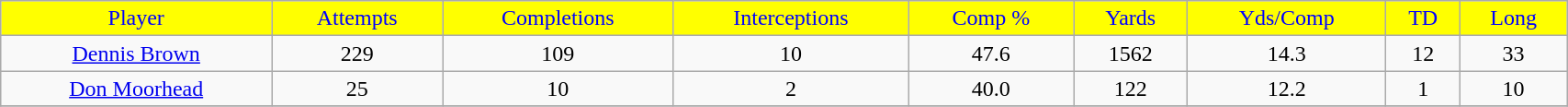<table class="wikitable" width="90%">
<tr align="center"  style="background:yellow;color:blue;">
<td>Player</td>
<td>Attempts</td>
<td>Completions</td>
<td>Interceptions</td>
<td>Comp %</td>
<td>Yards</td>
<td>Yds/Comp</td>
<td>TD</td>
<td>Long</td>
</tr>
<tr align="center" bgcolor="">
<td><a href='#'>Dennis Brown</a></td>
<td>229</td>
<td>109</td>
<td>10</td>
<td>47.6</td>
<td>1562</td>
<td>14.3</td>
<td>12</td>
<td>33</td>
</tr>
<tr align="center" bgcolor="">
<td><a href='#'>Don Moorhead</a></td>
<td>25</td>
<td>10</td>
<td>2</td>
<td>40.0</td>
<td>122</td>
<td>12.2</td>
<td>1</td>
<td>10</td>
</tr>
<tr>
</tr>
</table>
